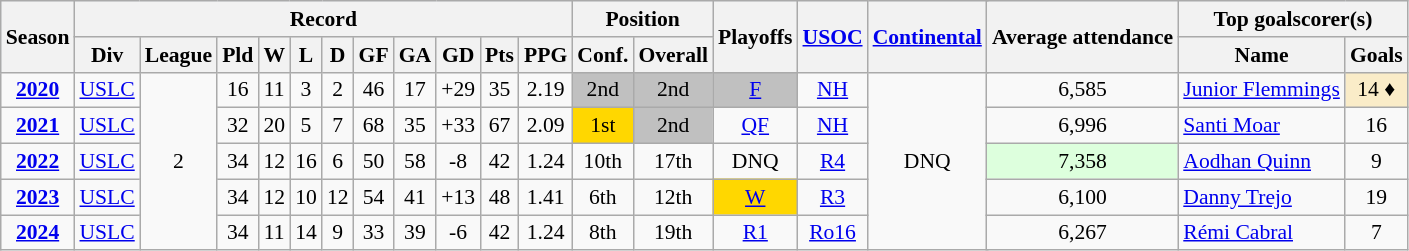<table class="wikitable" style="font-size:90%; text-align:center;">
<tr style="background:#f0f6ff;">
<th rowspan=2>Season</th>
<th colspan=11>Record</th>
<th colspan=2>Position</th>
<th rowspan=2>Playoffs</th>
<th rowspan=2><a href='#'>USOC</a></th>
<th rowspan=2 colspan=2><a href='#'>Continental</a></th>
<th rowspan=2>Average attendance</th>
<th colspan=2>Top goalscorer(s)</th>
</tr>
<tr>
<th>Div</th>
<th>League</th>
<th>Pld</th>
<th>W</th>
<th>L</th>
<th>D</th>
<th>GF</th>
<th>GA</th>
<th>GD</th>
<th>Pts</th>
<th>PPG</th>
<th>Conf.</th>
<th>Overall</th>
<th>Name</th>
<th>Goals</th>
</tr>
<tr>
<td><strong><a href='#'>2020</a></strong></td>
<td><a href='#'>USLC</a></td>
<td rowspan=5>2</td>
<td>16</td>
<td>11</td>
<td>3</td>
<td>2</td>
<td>46</td>
<td>17</td>
<td>+29</td>
<td>35</td>
<td>2.19</td>
<td bgcolor=silver>2nd</td>
<td bgcolor=silver>2nd</td>
<td bgcolor=silver><a href='#'>F</a></td>
<td><a href='#'>NH</a></td>
<td rowspan=5 colspan=2>DNQ</td>
<td>6,585</td>
<td align="left"> <a href='#'>Junior Flemmings</a></td>
<td style=background:#FAECC8;">14 ♦</td>
</tr>
<tr>
<td><strong><a href='#'>2021</a></strong></td>
<td><a href='#'>USLC</a></td>
<td>32</td>
<td>20</td>
<td>5</td>
<td>7</td>
<td>68</td>
<td>35</td>
<td>+33</td>
<td>67</td>
<td>2.09</td>
<td bgcolor=gold>1st</td>
<td bgcolor=silver>2nd</td>
<td><a href='#'>QF</a></td>
<td><a href='#'>NH</a></td>
<td>6,996</td>
<td align="left"> <a href='#'>Santi Moar</a></td>
<td>16</td>
</tr>
<tr>
<td><strong><a href='#'>2022</a></strong></td>
<td><a href='#'>USLC</a></td>
<td>34</td>
<td>12</td>
<td>16</td>
<td>6</td>
<td>50</td>
<td>58</td>
<td>-8</td>
<td>42</td>
<td>1.24</td>
<td>10th</td>
<td>17th</td>
<td>DNQ</td>
<td><a href='#'>R4</a></td>
<td style="background:#dfd;">7,358</td>
<td align="left"> <a href='#'>Aodhan Quinn</a></td>
<td>9</td>
</tr>
<tr>
<td><strong><a href='#'>2023</a></strong></td>
<td><a href='#'>USLC</a></td>
<td>34</td>
<td>12</td>
<td>10</td>
<td>12</td>
<td>54</td>
<td>41</td>
<td>+13</td>
<td>48</td>
<td>1.41</td>
<td>6th</td>
<td>12th</td>
<td bgcolor=gold><a href='#'>W</a></td>
<td><a href='#'>R3</a></td>
<td>6,100</td>
<td align="left"> <a href='#'>Danny Trejo</a></td>
<td>19</td>
</tr>
<tr>
<td><strong><a href='#'>2024</a></strong></td>
<td><a href='#'>USLC</a></td>
<td>34</td>
<td>11</td>
<td>14</td>
<td>9</td>
<td>33</td>
<td>39</td>
<td>-6</td>
<td>42</td>
<td>1.24</td>
<td>8th</td>
<td>19th</td>
<td><a href='#'>R1</a></td>
<td><a href='#'>Ro16</a></td>
<td>6,267</td>
<td align="left"> <a href='#'>Rémi Cabral</a></td>
<td>7</td>
</tr>
</table>
